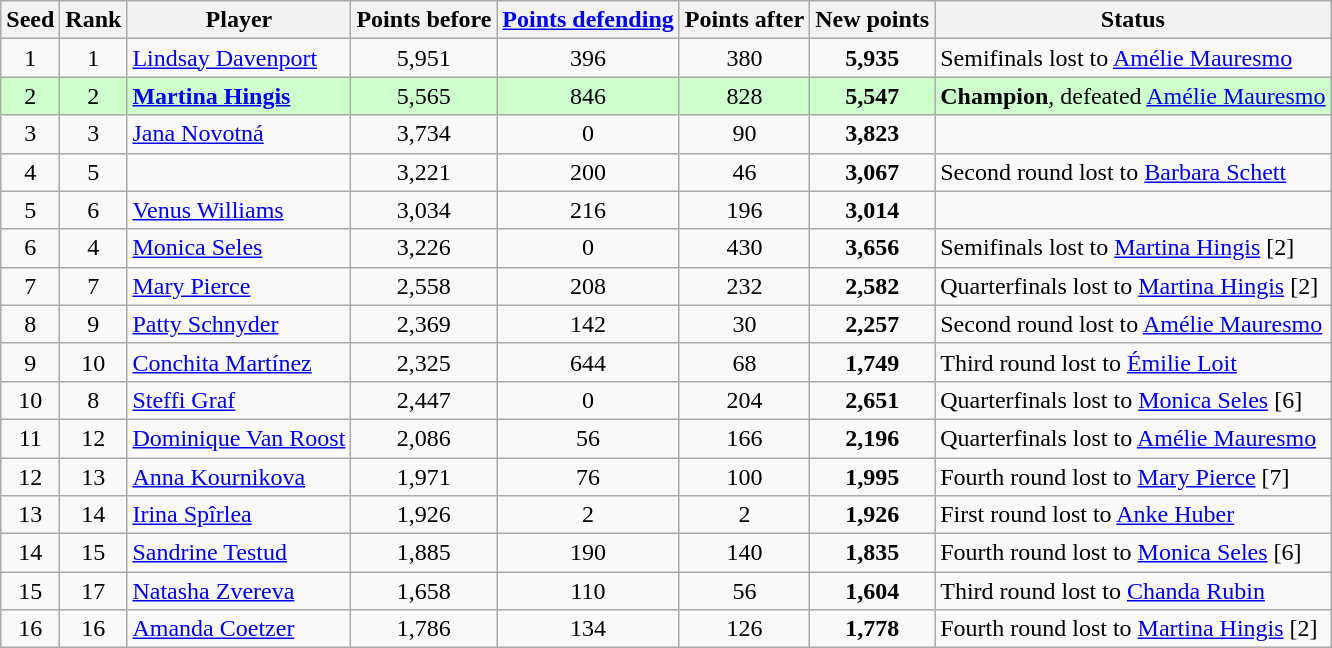<table class="wikitable sortable">
<tr>
<th>Seed</th>
<th>Rank</th>
<th>Player</th>
<th>Points before</th>
<th><a href='#'>Points defending</a></th>
<th>Points after</th>
<th>New points</th>
<th>Status</th>
</tr>
<tr align=left>
<td align=center>1</td>
<td align=center>1</td>
<td> <a href='#'>Lindsay Davenport</a></td>
<td align=center>5,951</td>
<td align=center>396</td>
<td align=center>380</td>
<td align=center><strong>5,935</strong></td>
<td>Semifinals lost to  <a href='#'>Amélie Mauresmo</a></td>
</tr>
<tr style="text-align:left; background:#cfc;">
<td align=center>2</td>
<td align=center>2</td>
<td> <strong><a href='#'>Martina Hingis</a></strong></td>
<td align=center>5,565</td>
<td align=center>846</td>
<td align=center>828</td>
<td align=center><strong>5,547</strong></td>
<td><strong>Champion</strong>, defeated  <a href='#'>Amélie Mauresmo</a></td>
</tr>
<tr align=left>
<td align=center>3</td>
<td align=center>3</td>
<td> <a href='#'>Jana Novotná</a></td>
<td align=center>3,734</td>
<td align=center>0</td>
<td align=center>90</td>
<td align=center><strong>3,823</strong></td>
<td></td>
</tr>
<tr align=left>
<td align=center>4</td>
<td align=center>5</td>
<td></td>
<td align=center>3,221</td>
<td align=center>200</td>
<td align=center>46</td>
<td align=center><strong>3,067</strong></td>
<td>Second round lost to  <a href='#'>Barbara Schett</a></td>
</tr>
<tr align=left>
<td align=center>5</td>
<td align=center>6</td>
<td> <a href='#'>Venus Williams</a></td>
<td align=center>3,034</td>
<td align=center>216</td>
<td align=center>196</td>
<td align=center><strong>3,014</strong></td>
<td></td>
</tr>
<tr align=left>
<td align=center>6</td>
<td align=center>4</td>
<td> <a href='#'>Monica Seles</a></td>
<td align=center>3,226</td>
<td align=center>0</td>
<td align=center>430</td>
<td align=center><strong>3,656</strong></td>
<td>Semifinals lost to  <a href='#'>Martina Hingis</a> [2]</td>
</tr>
<tr align=left>
<td align=center>7</td>
<td align=center>7</td>
<td> <a href='#'>Mary Pierce</a></td>
<td align=center>2,558</td>
<td align=center>208</td>
<td align=center>232</td>
<td align=center><strong>2,582</strong></td>
<td>Quarterfinals lost to  <a href='#'>Martina Hingis</a> [2]</td>
</tr>
<tr align=left>
<td align=center>8</td>
<td align=center>9</td>
<td> <a href='#'>Patty Schnyder</a></td>
<td align=center>2,369</td>
<td align=center>142</td>
<td align=center>30</td>
<td align=center><strong>2,257</strong></td>
<td>Second round lost to  <a href='#'>Amélie Mauresmo</a></td>
</tr>
<tr align=left>
<td align=center>9</td>
<td align=center>10</td>
<td> <a href='#'>Conchita Martínez</a></td>
<td align=center>2,325</td>
<td align=center>644</td>
<td align=center>68</td>
<td align=center><strong>1,749</strong></td>
<td>Third round lost to  <a href='#'>Émilie Loit</a></td>
</tr>
<tr align=left>
<td align=center>10</td>
<td align=center>8</td>
<td> <a href='#'>Steffi Graf</a></td>
<td align=center>2,447</td>
<td align=center>0</td>
<td align=center>204</td>
<td align=center><strong>2,651</strong></td>
<td>Quarterfinals lost to  <a href='#'>Monica Seles</a> [6]</td>
</tr>
<tr align=left>
<td align=center>11</td>
<td align=center>12</td>
<td> <a href='#'>Dominique Van Roost</a></td>
<td align=center>2,086</td>
<td align=center>56</td>
<td align=center>166</td>
<td align=center><strong>2,196</strong></td>
<td>Quarterfinals lost to  <a href='#'>Amélie Mauresmo</a></td>
</tr>
<tr align=left>
<td align=center>12</td>
<td align=center>13</td>
<td> <a href='#'>Anna Kournikova</a></td>
<td align=center>1,971</td>
<td align=center>76</td>
<td align=center>100</td>
<td align=center><strong>1,995</strong></td>
<td>Fourth round lost to  <a href='#'>Mary Pierce</a> [7]</td>
</tr>
<tr align=left>
<td align=center>13</td>
<td align=center>14</td>
<td> <a href='#'>Irina Spîrlea</a></td>
<td align=center>1,926</td>
<td align=center>2</td>
<td align=center>2</td>
<td align=center><strong>1,926</strong></td>
<td>First round lost to  <a href='#'>Anke Huber</a></td>
</tr>
<tr align=left>
<td align=center>14</td>
<td align=center>15</td>
<td> <a href='#'>Sandrine Testud</a></td>
<td align=center>1,885</td>
<td align=center>190</td>
<td align=center>140</td>
<td align=center><strong>1,835</strong></td>
<td>Fourth round lost to  <a href='#'>Monica Seles</a> [6]</td>
</tr>
<tr align=left>
<td align=center>15</td>
<td align=center>17</td>
<td> <a href='#'>Natasha Zvereva</a></td>
<td align=center>1,658</td>
<td align=center>110</td>
<td align=center>56</td>
<td align=center><strong>1,604</strong></td>
<td>Third round lost to  <a href='#'>Chanda Rubin</a></td>
</tr>
<tr align=left>
<td align=center>16</td>
<td align=center>16</td>
<td> <a href='#'>Amanda Coetzer</a></td>
<td align=center>1,786</td>
<td align=center>134</td>
<td align=center>126</td>
<td align=center><strong>1,778</strong></td>
<td>Fourth round lost to  <a href='#'>Martina Hingis</a> [2]</td>
</tr>
</table>
